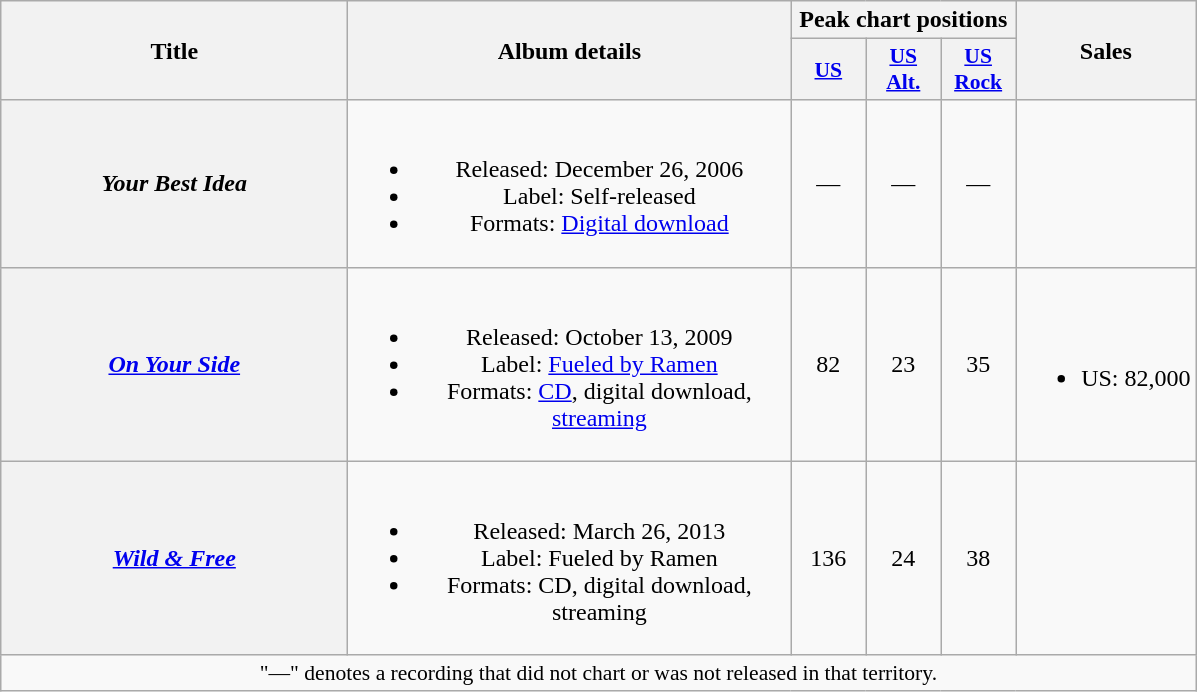<table class="wikitable plainrowheaders" style="text-align:center;">
<tr>
<th scope="col" rowspan="2" style="width:14em;">Title</th>
<th scope="col" rowspan="2" style="width:18em;">Album details</th>
<th scope="col" colspan="3">Peak chart positions</th>
<th scope="col" rowspan="2">Sales</th>
</tr>
<tr>
<th scope="col" style="width:3em;font-size:90%;"><a href='#'>US</a><br></th>
<th scope="col" style="width:3em;font-size:90%;"><a href='#'>US<br>Alt.</a><br></th>
<th scope="col" style="width:3em;font-size:90%;"><a href='#'>US<br>Rock</a><br></th>
</tr>
<tr>
<th scope="row"><em>Your Best Idea</em></th>
<td><br><ul><li>Released: December 26, 2006</li><li>Label: Self-released</li><li>Formats: <a href='#'>Digital download</a></li></ul></td>
<td>—</td>
<td>—</td>
<td>—</td>
<td></td>
</tr>
<tr>
<th scope="row"><em><a href='#'>On Your Side</a></em></th>
<td><br><ul><li>Released: October 13, 2009</li><li>Label: <a href='#'>Fueled by Ramen</a></li><li>Formats: <a href='#'>CD</a>, digital download, <a href='#'>streaming</a></li></ul></td>
<td>82</td>
<td>23</td>
<td>35</td>
<td><br><ul><li>US: 82,000</li></ul></td>
</tr>
<tr>
<th scope="row"><em><a href='#'>Wild & Free</a></em></th>
<td><br><ul><li>Released: March 26, 2013</li><li>Label: Fueled by Ramen</li><li>Formats: CD, digital download, streaming</li></ul></td>
<td>136</td>
<td>24</td>
<td>38</td>
<td></td>
</tr>
<tr>
<td colspan="8" style="font-size:90%">"—" denotes a recording that did not chart or was not released in that territory.</td>
</tr>
</table>
